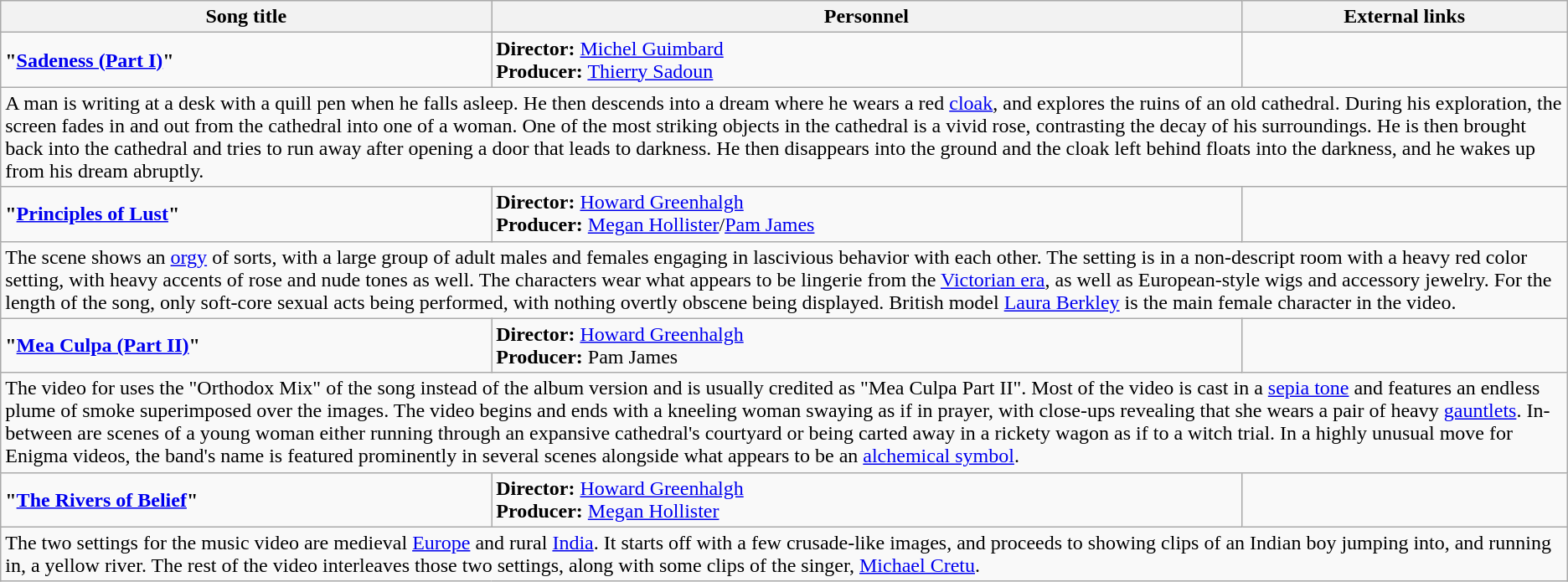<table class="wikitable">
<tr>
<th>Song title</th>
<th>Personnel</th>
<th>External links</th>
</tr>
<tr>
<td><strong>"<a href='#'>Sadeness (Part I)</a>"</strong></td>
<td><strong>Director:</strong> <a href='#'>Michel Guimbard</a> <br><strong>Producer:</strong> <a href='#'>Thierry Sadoun</a></td>
<td></td>
</tr>
<tr>
<td colspan="6">A man is writing at a desk with a quill pen when he falls asleep. He then descends into a dream where he wears a red <a href='#'>cloak</a>, and explores the ruins of an old cathedral. During his exploration, the screen fades in and out from the cathedral into one of a woman. One of the most striking objects in the cathedral is a vivid rose, contrasting the decay of his surroundings. He is then brought back into the cathedral and tries to run away after opening a door that leads to darkness. He then disappears into the ground and the cloak left behind floats into the darkness, and he wakes up from his dream abruptly.</td>
</tr>
<tr>
<td><strong>"<a href='#'>Principles of Lust</a>"</strong></td>
<td><strong>Director:</strong> <a href='#'>Howard Greenhalgh</a> <br><strong>Producer:</strong> <a href='#'>Megan Hollister</a>/<a href='#'>Pam James</a></td>
<td></td>
</tr>
<tr>
<td colspan="6">The scene shows an <a href='#'>orgy</a> of sorts, with a large group of adult males and females engaging in lascivious behavior with each other. The setting is in a non-descript room with a heavy red color setting, with heavy accents of rose and nude tones as well. The characters wear what appears to be lingerie from the <a href='#'>Victorian era</a>, as well as European-style wigs and accessory jewelry. For the length of the song, only soft-core sexual acts being performed, with nothing overtly obscene being displayed. British model <a href='#'>Laura Berkley</a> is the main female character in the video.</td>
</tr>
<tr>
<td><strong>"<a href='#'>Mea Culpa (Part II)</a>"</strong></td>
<td><strong>Director:</strong> <a href='#'>Howard Greenhalgh</a> <br><strong>Producer:</strong> Pam James</td>
<td></td>
</tr>
<tr>
<td colspan="6">The video for uses the "Orthodox Mix" of the song instead of the album version and is usually credited as "Mea Culpa Part II". Most of the video is cast in a <a href='#'>sepia tone</a> and features an endless plume of smoke superimposed over the images. The video begins and ends with a kneeling woman swaying as if in prayer, with close-ups revealing that she wears a pair of heavy <a href='#'>gauntlets</a>. In-between are scenes of a young woman either running through an expansive cathedral's courtyard or being carted away in a rickety wagon as if to a witch trial. In a highly unusual move for Enigma videos, the band's name is featured prominently in several scenes alongside what appears to be an <a href='#'>alchemical symbol</a>.</td>
</tr>
<tr>
<td><strong>"<a href='#'>The Rivers of Belief</a>"</strong></td>
<td><strong>Director:</strong> <a href='#'>Howard Greenhalgh</a> <br><strong>Producer:</strong> <a href='#'>Megan Hollister</a></td>
<td></td>
</tr>
<tr>
<td colspan="6">The two settings for the music video are medieval <a href='#'>Europe</a> and rural <a href='#'>India</a>. It starts off with a few crusade-like images, and proceeds to showing clips of an Indian boy jumping into, and running in, a yellow river. The rest of the video interleaves those two settings, along with some clips of the singer, <a href='#'>Michael Cretu</a>.</td>
</tr>
</table>
